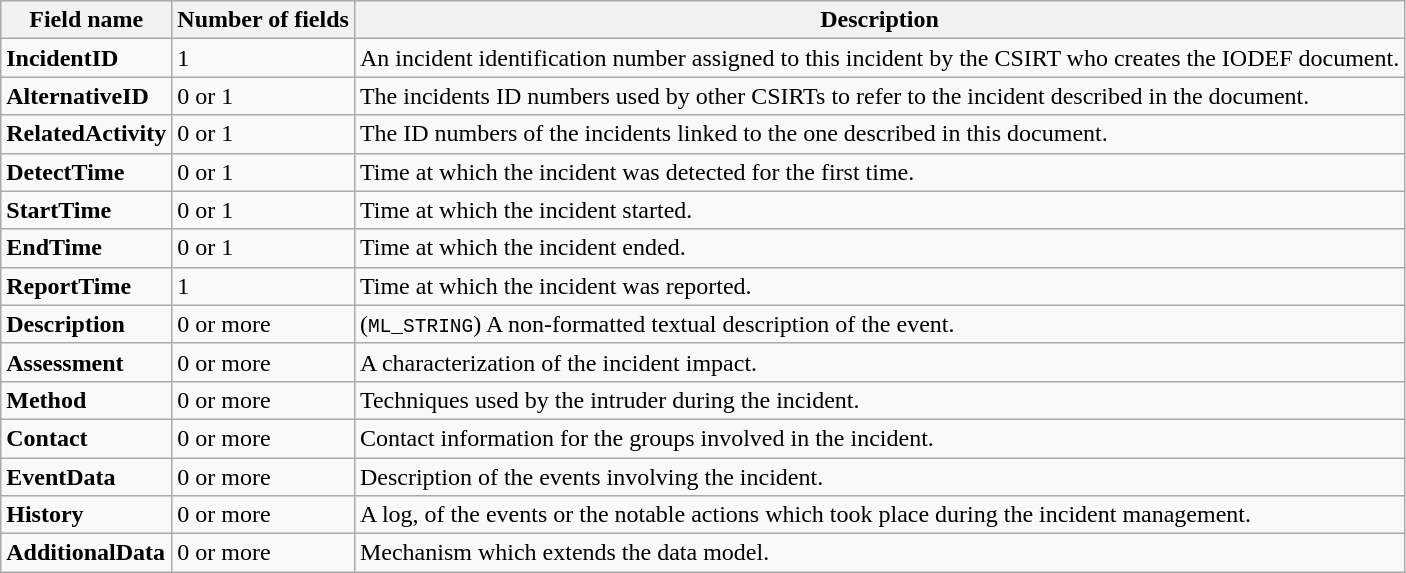<table class="wikitable">
<tr>
<th>Field name</th>
<th>Number of fields</th>
<th>Description</th>
</tr>
<tr>
<td><strong>IncidentID</strong></td>
<td>1</td>
<td>An incident identification number assigned to this incident by the CSIRT who creates the IODEF document.</td>
</tr>
<tr>
<td><strong>AlternativeID</strong></td>
<td>0 or 1</td>
<td>The incidents ID numbers used by other CSIRTs to refer to the incident described in the document.</td>
</tr>
<tr>
<td><strong>RelatedActivity</strong></td>
<td>0 or 1</td>
<td>The ID numbers of the incidents linked to the one described in this document.</td>
</tr>
<tr>
<td><strong>DetectTime</strong></td>
<td>0 or 1</td>
<td>Time at which the incident was detected for the first time.</td>
</tr>
<tr>
<td><strong>StartTime</strong></td>
<td>0 or 1</td>
<td>Time at which the incident started.</td>
</tr>
<tr>
<td><strong>EndTime</strong></td>
<td>0 or 1</td>
<td>Time at which the incident ended.</td>
</tr>
<tr>
<td><strong>ReportTime</strong></td>
<td>1</td>
<td>Time at which the incident was reported.</td>
</tr>
<tr>
<td><strong>Description</strong></td>
<td>0 or more</td>
<td>(<code>ML_STRING</code>) A non-formatted textual description of the event.</td>
</tr>
<tr>
<td><strong>Assessment</strong></td>
<td>0 or more</td>
<td>A characterization of the incident impact.</td>
</tr>
<tr>
<td><strong>Method</strong></td>
<td>0 or more</td>
<td>Techniques used by the intruder during the incident.</td>
</tr>
<tr>
<td><strong>Contact</strong></td>
<td>0 or more</td>
<td>Contact information for the groups involved in the incident.</td>
</tr>
<tr>
<td><strong>EventData</strong></td>
<td>0 or more</td>
<td>Description of the events involving the incident.</td>
</tr>
<tr>
<td><strong>History</strong></td>
<td>0 or more</td>
<td>A log, of the events or the notable actions which took place during the incident management.</td>
</tr>
<tr>
<td><strong>AdditionalData</strong></td>
<td>0 or more</td>
<td>Mechanism which extends the data model.</td>
</tr>
</table>
